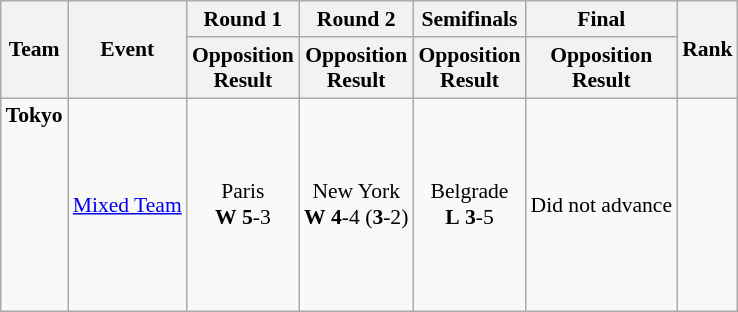<table class="wikitable" border="1" style="font-size:90%">
<tr>
<th rowspan=2>Team</th>
<th rowspan=2>Event</th>
<th>Round 1</th>
<th>Round 2</th>
<th>Semifinals</th>
<th>Final</th>
<th rowspan=2>Rank</th>
</tr>
<tr>
<th>Opposition<br>Result</th>
<th>Opposition<br>Result</th>
<th>Opposition<br>Result</th>
<th>Opposition<br>Result</th>
</tr>
<tr>
<td><strong>Tokyo</strong><br><br><br><br><br><br><br><br></td>
<td><a href='#'>Mixed Team</a></td>
<td align=center>Paris <br> <strong>W</strong> <strong>5</strong>-3</td>
<td align=center>New York <br> <strong>W</strong> <strong>4</strong>-4 (<strong>3</strong>-2)</td>
<td align=center>Belgrade <br> <strong>L</strong> <strong>3</strong>-5</td>
<td align=center>Did not advance</td>
<td align=center></td>
</tr>
</table>
